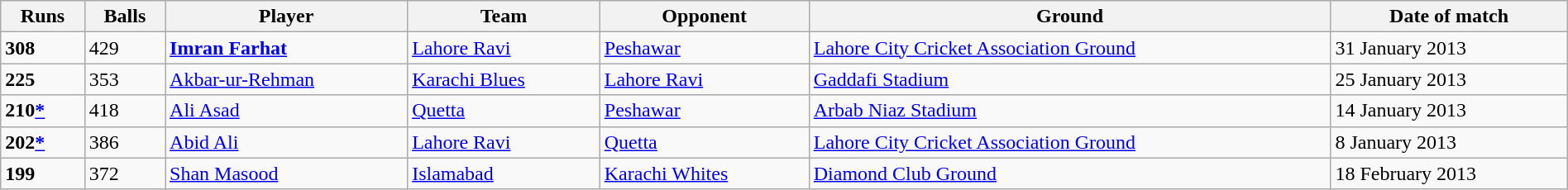<table class="wikitable" style="width:100%;">
<tr>
<th>Runs</th>
<th>Balls</th>
<th>Player</th>
<th>Team</th>
<th>Opponent</th>
<th>Ground</th>
<th>Date of match</th>
</tr>
<tr>
<td><strong>308</strong></td>
<td>429</td>
<td><strong> <a href='#'>Imran Farhat</a> </strong></td>
<td><a href='#'>Lahore Ravi</a></td>
<td><a href='#'>Peshawar</a></td>
<td><a href='#'>Lahore City Cricket Association Ground</a></td>
<td>31 January 2013</td>
</tr>
<tr>
<td><strong>225</strong></td>
<td>353</td>
<td><a href='#'>Akbar-ur-Rehman</a></td>
<td><a href='#'>Karachi Blues</a></td>
<td><a href='#'>Lahore Ravi</a></td>
<td><a href='#'>Gaddafi Stadium</a></td>
<td>25 January 2013</td>
</tr>
<tr>
<td><strong>210<a href='#'>*</a></strong></td>
<td>418</td>
<td><a href='#'>Ali Asad</a></td>
<td><a href='#'>Quetta</a></td>
<td><a href='#'>Peshawar</a></td>
<td><a href='#'>Arbab Niaz Stadium</a></td>
<td>14 January 2013</td>
</tr>
<tr>
<td><strong>202<a href='#'>*</a></strong></td>
<td>386</td>
<td><a href='#'>Abid Ali</a></td>
<td><a href='#'>Lahore Ravi</a></td>
<td><a href='#'>Quetta</a></td>
<td><a href='#'>Lahore City Cricket Association Ground</a></td>
<td>8 January 2013</td>
</tr>
<tr>
<td><strong>199</strong></td>
<td>372</td>
<td><a href='#'>Shan Masood</a></td>
<td><a href='#'>Islamabad</a></td>
<td><a href='#'>Karachi Whites</a></td>
<td><a href='#'>Diamond Club Ground</a></td>
<td>18 February 2013</td>
</tr>
</table>
